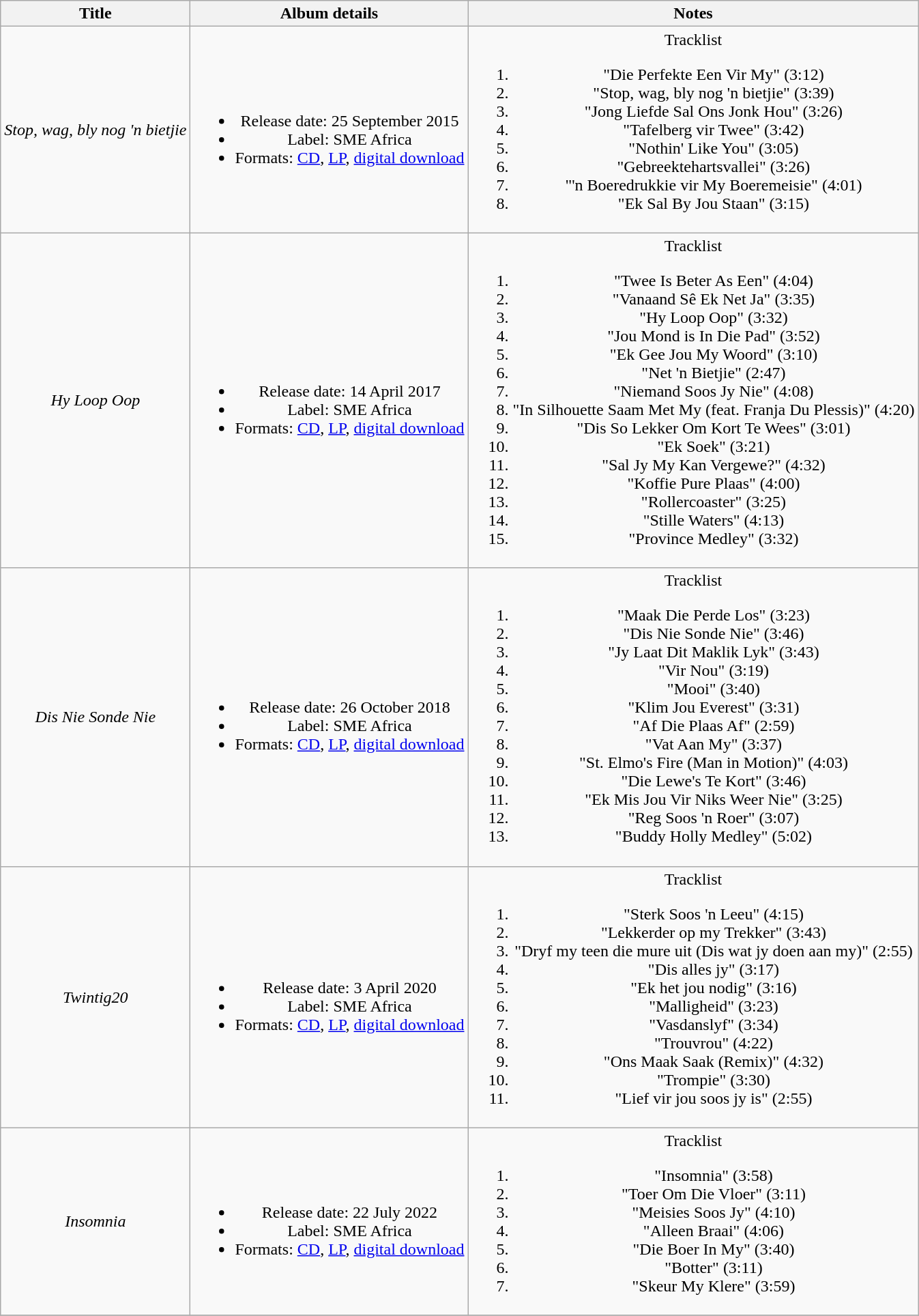<table class="wikitable plainrowheaders" style="text-align:center;">
<tr>
<th scope="col" rowspan="1">Title</th>
<th scope="col" rowspan="1">Album details</th>
<th scope="col" rowspan="1">Notes</th>
</tr>
<tr>
<td><em>Stop, wag, bly nog 'n bietjie</em></td>
<td><br><ul><li>Release date: 25 September 2015</li><li>Label: SME Africa</li><li>Formats: <a href='#'>CD</a>, <a href='#'>LP</a>, <a href='#'>digital download</a></li></ul></td>
<td>Tracklist<br><ol><li>"Die Perfekte Een Vir My" (3:12)</li><li>"Stop, wag, bly nog 'n bietjie" (3:39)</li><li>"Jong Liefde Sal Ons Jonk Hou" (3:26)</li><li>"Tafelberg vir Twee" (3:42)</li><li>"Nothin' Like You" (3:05)</li><li>"Gebreektehartsvallei" (3:26)</li><li>"'n Boeredrukkie vir My Boeremeisie" (4:01)</li><li>"Ek Sal By Jou Staan" (3:15)</li></ol></td>
</tr>
<tr>
<td><em>Hy Loop Oop</em></td>
<td><br><ul><li>Release date: 14 April 2017</li><li>Label: SME Africa</li><li>Formats: <a href='#'>CD</a>, <a href='#'>LP</a>, <a href='#'>digital download</a></li></ul></td>
<td>Tracklist<br><ol><li>"Twee Is Beter As Een" (4:04)</li><li>"Vanaand Sê Ek Net Ja" (3:35)</li><li>"Hy Loop Oop" (3:32)</li><li>"Jou Mond is In Die Pad" (3:52)</li><li>"Ek Gee Jou My Woord" (3:10)</li><li>"Net 'n Bietjie" (2:47)</li><li>"Niemand Soos Jy Nie" (4:08)</li><li>"In Silhouette Saam Met My (feat. Franja Du Plessis)" (4:20)</li><li>"Dis So Lekker Om Kort Te Wees" (3:01)</li><li>"Ek Soek" (3:21)</li><li>"Sal Jy My Kan Vergewe?" (4:32)</li><li>"Koffie Pure Plaas" (4:00)</li><li>"Rollercoaster" (3:25)</li><li>"Stille Waters" (4:13)</li><li>"Province Medley"  (3:32)</li></ol></td>
</tr>
<tr>
<td><em>Dis Nie Sonde Nie</em></td>
<td><br><ul><li>Release date: 26 October 2018</li><li>Label: SME Africa</li><li>Formats: <a href='#'>CD</a>, <a href='#'>LP</a>, <a href='#'>digital download</a></li></ul></td>
<td>Tracklist<br><ol><li>"Maak Die Perde Los" (3:23)</li><li>"Dis Nie Sonde Nie" (3:46)</li><li>"Jy Laat Dit Maklik Lyk" (3:43)</li><li>"Vir Nou" (3:19)</li><li>"Mooi" (3:40)</li><li>"Klim Jou Everest" (3:31)</li><li>"Af Die Plaas Af" (2:59)</li><li>"Vat Aan My" (3:37)</li><li>"St. Elmo's Fire (Man in Motion)" (4:03)</li><li>"Die Lewe's Te Kort" (3:46)</li><li>"Ek Mis Jou Vir Niks Weer Nie" (3:25)</li><li>"Reg Soos 'n Roer" (3:07)</li><li>"Buddy Holly Medley" (5:02)</li></ol></td>
</tr>
<tr>
<td><em>Twintig20</em></td>
<td><br><ul><li>Release date: 3 April 2020</li><li>Label: SME Africa</li><li>Formats: <a href='#'>CD</a>, <a href='#'>LP</a>, <a href='#'>digital download</a></li></ul></td>
<td>Tracklist<br><ol><li>"Sterk Soos 'n Leeu" (4:15)</li><li>"Lekkerder op my Trekker" (3:43)</li><li>"Dryf my teen die mure uit (Dis wat jy doen aan my)" (2:55)</li><li>"Dis alles jy" (3:17)</li><li>"Ek het jou nodig" (3:16)</li><li>"Malligheid" (3:23)</li><li>"Vasdanslyf" (3:34)</li><li>"Trouvrou" (4:22)</li><li>"Ons Maak Saak (Remix)" (4:32)</li><li>"Trompie" (3:30)</li><li>"Lief vir jou soos jy is" (2:55)</li></ol></td>
</tr>
<tr>
<td><em>Insomnia</em></td>
<td><br><ul><li>Release date: 22 July 2022</li><li>Label: SME Africa</li><li>Formats: <a href='#'>CD</a>, <a href='#'>LP</a>, <a href='#'>digital download</a></li></ul></td>
<td>Tracklist<br><ol><li>"Insomnia" (3:58)</li><li>"Toer Om Die Vloer" (3:11)</li><li>"Meisies Soos Jy" (4:10)</li><li>"Alleen Braai" (4:06)</li><li>"Die Boer In My" (3:40)</li><li>"Botter" (3:11)</li><li>"Skeur My Klere" (3:59)</li></ol></td>
</tr>
<tr>
</tr>
</table>
